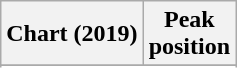<table class="wikitable sortable plainrowheaders" style="text-align:center">
<tr>
<th scope="col">Chart (2019)</th>
<th scope="col">Peak<br>position</th>
</tr>
<tr>
</tr>
<tr>
</tr>
<tr>
</tr>
<tr>
</tr>
<tr>
</tr>
<tr>
</tr>
</table>
